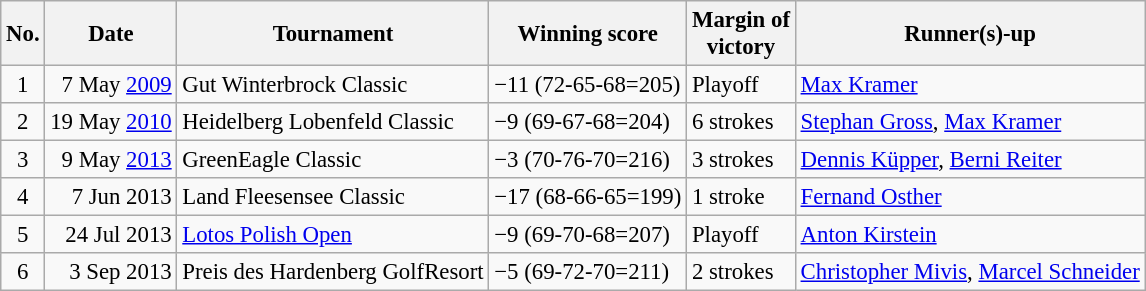<table class="wikitable" style="font-size:95%;">
<tr>
<th>No.</th>
<th>Date</th>
<th>Tournament</th>
<th>Winning score</th>
<th>Margin of<br>victory</th>
<th>Runner(s)-up</th>
</tr>
<tr>
<td align=center>1</td>
<td align=right>7 May <a href='#'>2009</a></td>
<td>Gut Winterbrock Classic</td>
<td>−11 (72-65-68=205)</td>
<td>Playoff</td>
<td> <a href='#'>Max Kramer</a></td>
</tr>
<tr>
<td align=center>2</td>
<td align=right>19 May <a href='#'>2010</a></td>
<td>Heidelberg Lobenfeld Classic</td>
<td>−9 (69-67-68=204)</td>
<td>6 strokes</td>
<td> <a href='#'>Stephan Gross</a>,  <a href='#'>Max Kramer</a></td>
</tr>
<tr>
<td align=center>3</td>
<td align=right>9 May <a href='#'>2013</a></td>
<td>GreenEagle Classic</td>
<td>−3 (70-76-70=216)</td>
<td>3 strokes</td>
<td> <a href='#'>Dennis Küpper</a>,  <a href='#'>Berni Reiter</a></td>
</tr>
<tr>
<td align=center>4</td>
<td align=right>7 Jun 2013</td>
<td>Land Fleesensee Classic</td>
<td>−17 (68-66-65=199)</td>
<td>1 stroke</td>
<td> <a href='#'>Fernand Osther</a></td>
</tr>
<tr>
<td align=center>5</td>
<td align=right>24 Jul 2013</td>
<td><a href='#'>Lotos Polish Open</a></td>
<td>−9 (69-70-68=207)</td>
<td>Playoff</td>
<td> <a href='#'>Anton Kirstein</a></td>
</tr>
<tr>
<td align=center>6</td>
<td align=right>3 Sep 2013</td>
<td>Preis des Hardenberg GolfResort</td>
<td>−5 (69-72-70=211)</td>
<td>2 strokes</td>
<td> <a href='#'>Christopher Mivis</a>,  <a href='#'>Marcel Schneider</a></td>
</tr>
</table>
